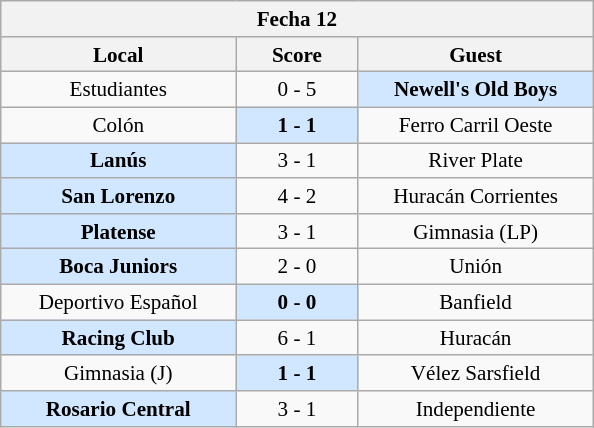<table class="wikitable nowrap" style="font-size:88%; float:left; margin-right:1em;">
<tr>
<th colspan=3 align=center>Fecha 12</th>
</tr>
<tr>
<th width="150">Local</th>
<th width="75">Score</th>
<th width="150">Guest</th>
</tr>
<tr align=center>
<td>Estudiantes</td>
<td>0 - 5</td>
<td bgcolor=#D0E7FF><strong>Newell's Old Boys</strong></td>
</tr>
<tr align=center>
<td>Colón</td>
<td bgcolor=#D0E7FF><strong>1 - 1</strong></td>
<td>Ferro Carril Oeste</td>
</tr>
<tr align=center>
<td bgcolor=#D0E7FF><strong>Lanús</strong></td>
<td>3 - 1</td>
<td>River Plate</td>
</tr>
<tr align=center>
<td bgcolor=#D0E7FF><strong>San Lorenzo</strong></td>
<td>4 - 2</td>
<td>Huracán Corrientes</td>
</tr>
<tr align=center>
<td bgcolor=#D0E7FF><strong>Platense</strong></td>
<td>3 - 1</td>
<td>Gimnasia (LP)</td>
</tr>
<tr align=center>
<td bgcolor=#D0E7FF><strong>Boca Juniors</strong></td>
<td>2 - 0</td>
<td>Unión</td>
</tr>
<tr align=center>
<td>Deportivo Español</td>
<td bgcolor=#D0E7FF><strong>0 - 0</strong></td>
<td>Banfield</td>
</tr>
<tr align=center>
<td bgcolor=#D0E7FF><strong>Racing Club</strong></td>
<td>6 - 1</td>
<td>Huracán</td>
</tr>
<tr align=center>
<td>Gimnasia (J)</td>
<td bgcolor=#D0E7FF><strong>1 - 1</strong></td>
<td>Vélez Sarsfield</td>
</tr>
<tr align=center>
<td bgcolor=#D0E7FF><strong>Rosario Central</strong></td>
<td>3 - 1</td>
<td>Independiente</td>
</tr>
</table>
